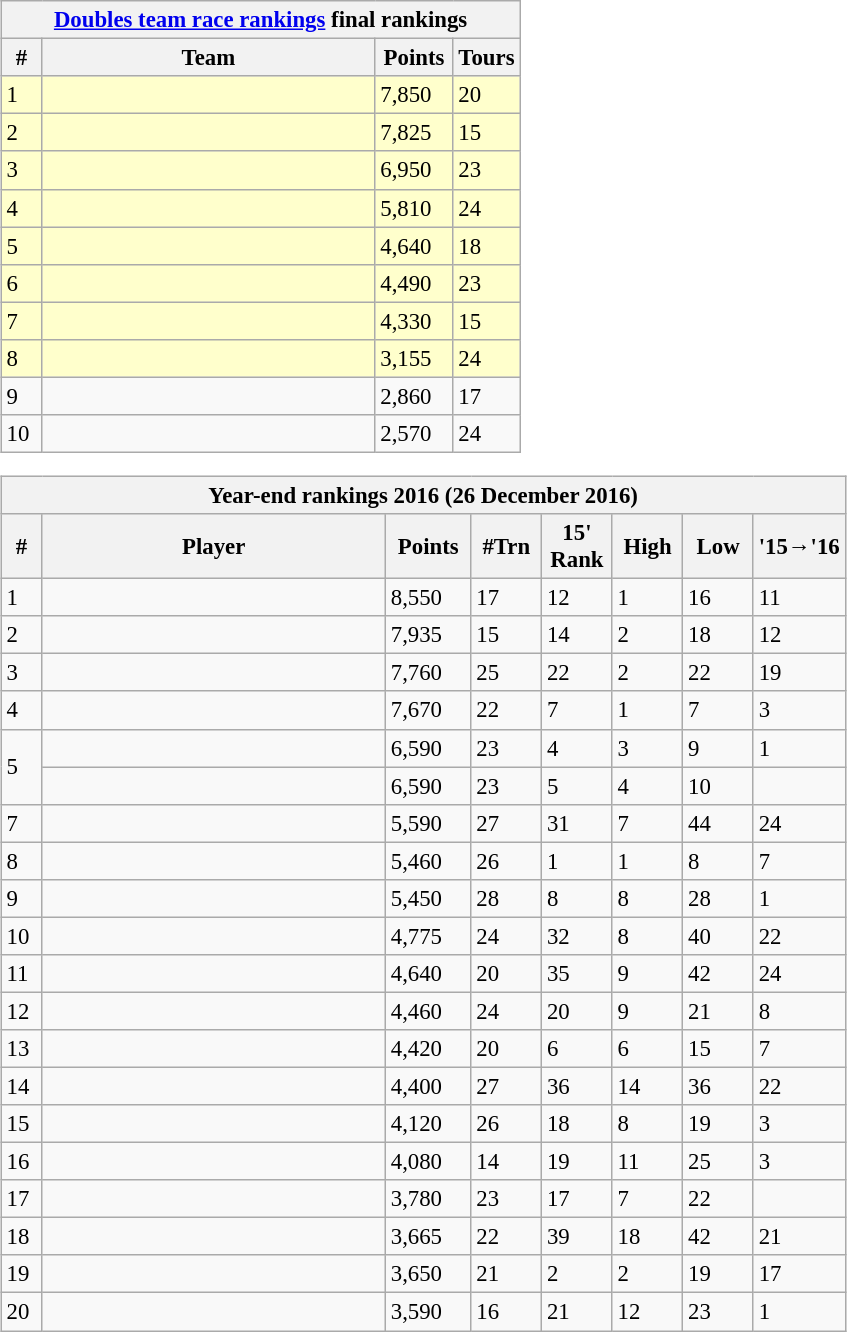<table>
<tr valign="top">
<td><br><table class="wikitable" style="font-size:95%">
<tr>
<th colspan="4"><a href='#'>Doubles team race rankings</a> final rankings</th>
</tr>
<tr>
<th width="20">#</th>
<th width="215">Team</th>
<th width="45">Points</th>
<th width="15">Tours</th>
</tr>
<tr bgcolor="#ffffcc">
<td>1</td>
<td align="left"><br></td>
<td>7,850</td>
<td>20</td>
</tr>
<tr bgcolor="#ffffcc">
<td>2</td>
<td align="left"><br></td>
<td>7,825</td>
<td>15</td>
</tr>
<tr bgcolor="#ffffcc">
<td>3</td>
<td align="left"><br></td>
<td>6,950</td>
<td>23</td>
</tr>
<tr bgcolor="#ffffcc">
<td>4</td>
<td align="left"><br></td>
<td>5,810</td>
<td>24</td>
</tr>
<tr bgcolor="#ffffcc">
<td>5</td>
<td align="left"><br></td>
<td>4,640</td>
<td>18</td>
</tr>
<tr bgcolor="#ffffcc">
<td>6</td>
<td align="left"><br></td>
<td>4,490</td>
<td>23</td>
</tr>
<tr bgcolor="#ffffcc">
<td>7</td>
<td align="left"><br></td>
<td>4,330</td>
<td>15</td>
</tr>
<tr bgcolor="#ffffcc">
<td>8</td>
<td align="left"><br></td>
<td>3,155</td>
<td>24</td>
</tr>
<tr>
<td>9</td>
<td align="left"><br></td>
<td>2,860</td>
<td>17</td>
</tr>
<tr>
<td>10</td>
<td align="left"><br></td>
<td>2,570</td>
<td>24</td>
</tr>
</table>

<table class="wikitable" style="font-size:95%">
<tr>
<th colspan=8>Year-end rankings 2016 (26 December 2016)</th>
</tr>
<tr>
<th width=20>#</th>
<th width=222>Player</th>
<th width=50>Points</th>
<th width=40>#Trn</th>
<th width=40>15' Rank</th>
<th width=40>High</th>
<th width=40>Low</th>
<th width=50>'15→'16</th>
</tr>
<tr>
<td>1</td>
<td align=left></td>
<td>8,550</td>
<td>17</td>
<td>12</td>
<td>1</td>
<td>16</td>
<td> 11</td>
</tr>
<tr>
<td>2</td>
<td align=left></td>
<td>7,935</td>
<td>15</td>
<td>14</td>
<td>2</td>
<td>18</td>
<td> 12</td>
</tr>
<tr>
<td>3</td>
<td align=left></td>
<td>7,760</td>
<td>25</td>
<td>22</td>
<td>2</td>
<td>22</td>
<td> 19</td>
</tr>
<tr>
<td>4</td>
<td align=left></td>
<td>7,670</td>
<td>22</td>
<td>7</td>
<td>1</td>
<td>7</td>
<td> 3</td>
</tr>
<tr>
<td rowspan="2">5</td>
<td align=left></td>
<td>6,590</td>
<td>23</td>
<td>4</td>
<td>3</td>
<td>9</td>
<td> 1</td>
</tr>
<tr>
<td align=left></td>
<td>6,590</td>
<td>23</td>
<td>5</td>
<td>4</td>
<td>10</td>
<td></td>
</tr>
<tr>
<td>7</td>
<td align=left></td>
<td>5,590</td>
<td>27</td>
<td>31</td>
<td>7</td>
<td>44</td>
<td> 24</td>
</tr>
<tr>
<td>8</td>
<td align=left></td>
<td>5,460</td>
<td>26</td>
<td>1</td>
<td>1</td>
<td>8</td>
<td> 7</td>
</tr>
<tr>
<td>9</td>
<td align=left></td>
<td>5,450</td>
<td>28</td>
<td>8</td>
<td>8</td>
<td>28</td>
<td> 1</td>
</tr>
<tr>
<td>10</td>
<td align=left></td>
<td>4,775</td>
<td>24</td>
<td>32</td>
<td>8</td>
<td>40</td>
<td> 22</td>
</tr>
<tr>
<td>11</td>
<td align=left></td>
<td>4,640</td>
<td>20</td>
<td>35</td>
<td>9</td>
<td>42</td>
<td> 24</td>
</tr>
<tr>
<td>12</td>
<td align=left></td>
<td>4,460</td>
<td>24</td>
<td>20</td>
<td>9</td>
<td>21</td>
<td> 8</td>
</tr>
<tr>
<td>13</td>
<td align=left></td>
<td>4,420</td>
<td>20</td>
<td>6</td>
<td>6</td>
<td>15</td>
<td> 7</td>
</tr>
<tr>
<td>14</td>
<td align=left></td>
<td>4,400</td>
<td>27</td>
<td>36</td>
<td>14</td>
<td>36</td>
<td> 22</td>
</tr>
<tr>
<td>15</td>
<td align=left></td>
<td>4,120</td>
<td>26</td>
<td>18</td>
<td>8</td>
<td>19</td>
<td> 3</td>
</tr>
<tr>
<td>16</td>
<td align=left></td>
<td>4,080</td>
<td>14</td>
<td>19</td>
<td>11</td>
<td>25</td>
<td> 3</td>
</tr>
<tr>
<td>17</td>
<td align=left></td>
<td>3,780</td>
<td>23</td>
<td>17</td>
<td>7</td>
<td>22</td>
<td></td>
</tr>
<tr>
<td>18</td>
<td align=left></td>
<td>3,665</td>
<td>22</td>
<td>39</td>
<td>18</td>
<td>42</td>
<td> 21</td>
</tr>
<tr>
<td>19</td>
<td align=left></td>
<td>3,650</td>
<td>21</td>
<td>2</td>
<td>2</td>
<td>19</td>
<td> 17</td>
</tr>
<tr>
<td>20</td>
<td align=left></td>
<td>3,590</td>
<td>16</td>
<td>21</td>
<td>12</td>
<td>23</td>
<td> 1</td>
</tr>
</table>
</td>
</tr>
</table>
